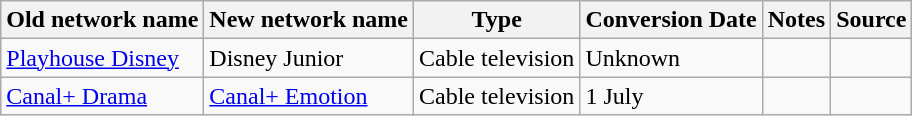<table class="wikitable">
<tr>
<th>Old network name</th>
<th>New network name</th>
<th>Type</th>
<th>Conversion Date</th>
<th>Notes</th>
<th>Source</th>
</tr>
<tr>
<td><a href='#'>Playhouse Disney</a></td>
<td>Disney Junior</td>
<td>Cable television</td>
<td>Unknown</td>
<td></td>
<td></td>
</tr>
<tr>
<td><a href='#'>Canal+ Drama</a></td>
<td><a href='#'>Canal+ Emotion</a></td>
<td>Cable television</td>
<td>1 July</td>
<td></td>
<td></td>
</tr>
</table>
